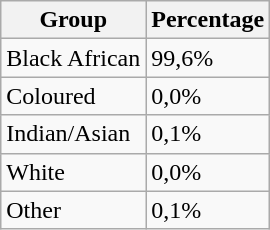<table class="wikitable sortable">
<tr>
<th>Group</th>
<th>Percentage</th>
</tr>
<tr>
<td>Black African</td>
<td>99,6%</td>
</tr>
<tr>
<td>Coloured</td>
<td>0,0%</td>
</tr>
<tr>
<td>Indian/Asian</td>
<td>0,1%</td>
</tr>
<tr>
<td>White</td>
<td>0,0%</td>
</tr>
<tr>
<td>Other</td>
<td>0,1%</td>
</tr>
</table>
